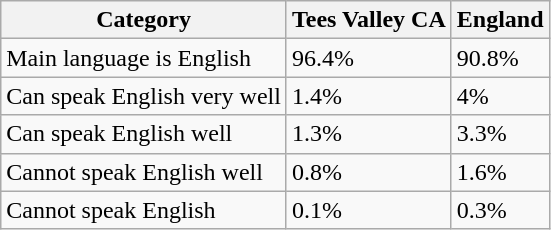<table class="wikitable sortable">
<tr>
<th>Category</th>
<th>Tees Valley CA</th>
<th>England</th>
</tr>
<tr>
<td>Main language is English</td>
<td>96.4%</td>
<td>90.8%</td>
</tr>
<tr>
<td>Can speak English very well</td>
<td>1.4%</td>
<td>4%</td>
</tr>
<tr>
<td>Can speak English well</td>
<td>1.3%</td>
<td>3.3%</td>
</tr>
<tr>
<td>Cannot speak English well</td>
<td>0.8%</td>
<td>1.6%</td>
</tr>
<tr>
<td>Cannot speak English</td>
<td>0.1%</td>
<td>0.3%</td>
</tr>
</table>
